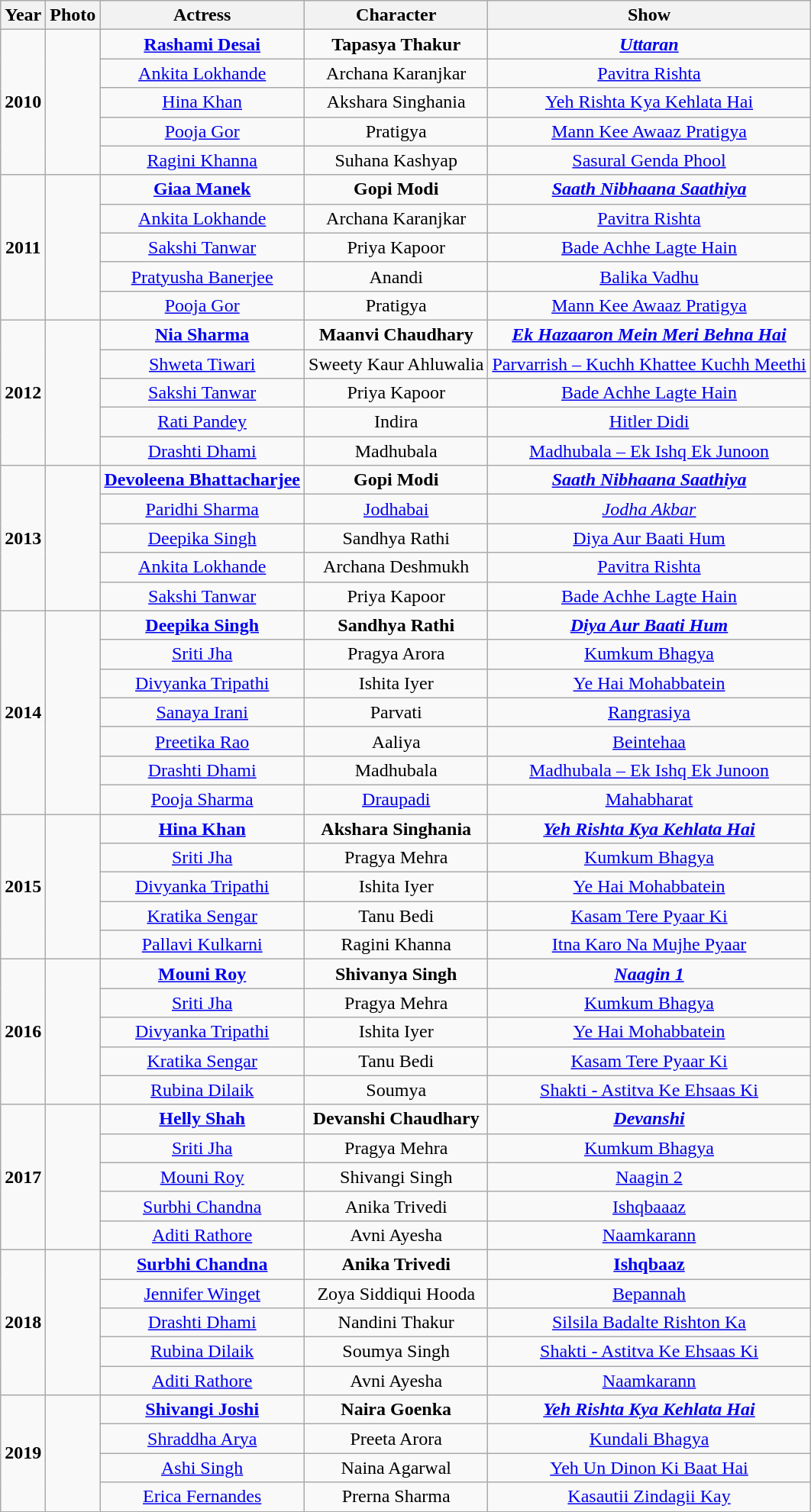<table class="wikitable sortable" style="text-align:center;">
<tr>
<th>Year</th>
<th>Photo</th>
<th>Actress</th>
<th>Character</th>
<th>Show</th>
</tr>
<tr>
<td rowspan=5><strong>2010</strong></td>
<td rowspan=5 style="text-align:center"></td>
<td><strong><a href='#'>Rashami Desai</a></strong></td>
<td><strong>Tapasya Thakur</strong></td>
<td><strong><em><a href='#'>Uttaran</a></em></strong></td>
</tr>
<tr>
<td><a href='#'>Ankita Lokhande</a></td>
<td>Archana Karanjkar</td>
<td><a href='#'>Pavitra Rishta</a></td>
</tr>
<tr>
<td><a href='#'>Hina Khan</a></td>
<td>Akshara Singhania</td>
<td><a href='#'>Yeh Rishta Kya Kehlata Hai</a></td>
</tr>
<tr>
<td><a href='#'>Pooja Gor</a></td>
<td>Pratigya</td>
<td><a href='#'>Mann Kee Awaaz Pratigya</a></td>
</tr>
<tr>
<td><a href='#'>Ragini Khanna</a></td>
<td>Suhana Kashyap</td>
<td><a href='#'>Sasural Genda Phool</a></td>
</tr>
<tr>
<td rowspan=5><strong>2011</strong></td>
<td rowspan=5 style="text-align:center"></td>
<td><strong><a href='#'>Giaa Manek</a></strong></td>
<td><strong>Gopi Modi</strong></td>
<td><strong><em><a href='#'>Saath Nibhaana Saathiya</a></em></strong></td>
</tr>
<tr>
<td><a href='#'>Ankita Lokhande</a></td>
<td>Archana Karanjkar</td>
<td><a href='#'>Pavitra Rishta</a></td>
</tr>
<tr>
<td><a href='#'>Sakshi Tanwar</a></td>
<td>Priya Kapoor</td>
<td><a href='#'>Bade Achhe Lagte Hain</a></td>
</tr>
<tr>
<td><a href='#'>Pratyusha Banerjee</a></td>
<td>Anandi</td>
<td><a href='#'>Balika Vadhu</a></td>
</tr>
<tr>
<td><a href='#'>Pooja Gor</a></td>
<td>Pratigya</td>
<td><a href='#'>Mann Kee Awaaz Pratigya</a></td>
</tr>
<tr>
<td rowspan=5><strong>2012</strong></td>
<td rowspan=5 style="text-align:center"></td>
<td><strong><a href='#'>Nia Sharma</a></strong></td>
<td><strong>Maanvi Chaudhary</strong></td>
<td><strong><em><a href='#'>Ek Hazaaron Mein Meri Behna Hai</a></em></strong></td>
</tr>
<tr>
<td><a href='#'>Shweta Tiwari</a></td>
<td>Sweety Kaur Ahluwalia</td>
<td><a href='#'>Parvarrish – Kuchh Khattee Kuchh Meethi</a></td>
</tr>
<tr>
<td><a href='#'>Sakshi Tanwar</a></td>
<td>Priya Kapoor</td>
<td><a href='#'>Bade Achhe Lagte Hain</a></td>
</tr>
<tr>
<td><a href='#'>Rati Pandey</a></td>
<td>Indira</td>
<td><a href='#'>Hitler Didi</a></td>
</tr>
<tr>
<td><a href='#'>Drashti Dhami</a></td>
<td>Madhubala</td>
<td><a href='#'>Madhubala – Ek Ishq Ek Junoon</a></td>
</tr>
<tr>
<td rowspan=5><strong>2013</strong></td>
<td rowspan=5 style="text-align:center"></td>
<td><strong><a href='#'>Devoleena Bhattacharjee</a></strong></td>
<td><strong>Gopi Modi</strong></td>
<td><strong><em><a href='#'>Saath Nibhaana Saathiya</a></em></strong></td>
</tr>
<tr>
<td><a href='#'>Paridhi Sharma</a></td>
<td><a href='#'>Jodhabai</a></td>
<td><em><a href='#'>Jodha Akbar</a></em></td>
</tr>
<tr>
<td><a href='#'>Deepika Singh</a></td>
<td>Sandhya Rathi</td>
<td><a href='#'>Diya Aur Baati Hum</a></td>
</tr>
<tr>
<td><a href='#'>Ankita Lokhande</a></td>
<td>Archana Deshmukh</td>
<td><a href='#'>Pavitra Rishta</a></td>
</tr>
<tr>
<td><a href='#'>Sakshi Tanwar</a></td>
<td>Priya Kapoor</td>
<td><a href='#'>Bade Achhe Lagte Hain</a></td>
</tr>
<tr>
<td rowspan=7><strong>2014</strong></td>
<td rowspan=7 style="text-align:center"></td>
<td><strong><a href='#'>Deepika Singh</a></strong></td>
<td><strong>Sandhya Rathi</strong></td>
<td><strong><em><a href='#'>Diya Aur Baati Hum</a></em></strong></td>
</tr>
<tr>
<td><a href='#'>Sriti Jha</a></td>
<td>Pragya Arora</td>
<td><a href='#'>Kumkum Bhagya</a></td>
</tr>
<tr>
<td><a href='#'>Divyanka Tripathi</a></td>
<td>Ishita Iyer</td>
<td><a href='#'>Ye Hai Mohabbatein</a></td>
</tr>
<tr>
<td><a href='#'>Sanaya Irani</a></td>
<td>Parvati</td>
<td><a href='#'>Rangrasiya</a></td>
</tr>
<tr>
<td><a href='#'>Preetika Rao</a></td>
<td>Aaliya</td>
<td><a href='#'>Beintehaa</a></td>
</tr>
<tr>
<td><a href='#'>Drashti Dhami</a></td>
<td>Madhubala</td>
<td><a href='#'>Madhubala – Ek Ishq Ek Junoon</a></td>
</tr>
<tr>
<td><a href='#'>Pooja Sharma</a></td>
<td><a href='#'>Draupadi</a></td>
<td><a href='#'>Mahabharat</a></td>
</tr>
<tr>
<td rowspan=5><strong>2015</strong></td>
<td rowspan=5 style="text-align:center"></td>
<td><strong><a href='#'>Hina Khan</a></strong></td>
<td><strong>Akshara Singhania</strong></td>
<td><strong><em><a href='#'>Yeh Rishta Kya Kehlata Hai</a></em></strong></td>
</tr>
<tr>
<td><a href='#'>Sriti Jha</a></td>
<td>Pragya Mehra</td>
<td><a href='#'>Kumkum Bhagya</a></td>
</tr>
<tr>
<td><a href='#'>Divyanka Tripathi</a></td>
<td>Ishita Iyer</td>
<td><a href='#'>Ye Hai Mohabbatein</a></td>
</tr>
<tr>
<td><a href='#'>Kratika Sengar</a></td>
<td>Tanu Bedi</td>
<td><a href='#'>Kasam Tere Pyaar Ki</a></td>
</tr>
<tr>
<td><a href='#'>Pallavi Kulkarni</a></td>
<td>Ragini Khanna</td>
<td><a href='#'>Itna Karo Na Mujhe Pyaar</a></td>
</tr>
<tr>
<td rowspan=5><strong>2016</strong></td>
<td rowspan=5 style="text-align:center"></td>
<td><strong><a href='#'>Mouni Roy</a></strong></td>
<td><strong>Shivanya Singh</strong></td>
<td><strong><em><a href='#'>Naagin 1</a></em></strong></td>
</tr>
<tr>
<td><a href='#'>Sriti Jha</a></td>
<td>Pragya Mehra</td>
<td><a href='#'>Kumkum Bhagya</a></td>
</tr>
<tr>
<td><a href='#'>Divyanka Tripathi</a></td>
<td>Ishita Iyer</td>
<td><a href='#'>Ye Hai Mohabbatein</a></td>
</tr>
<tr>
<td><a href='#'>Kratika Sengar</a></td>
<td>Tanu Bedi</td>
<td><a href='#'>Kasam Tere Pyaar Ki</a></td>
</tr>
<tr>
<td><a href='#'>Rubina Dilaik</a></td>
<td>Soumya</td>
<td><a href='#'>Shakti - Astitva Ke Ehsaas Ki</a></td>
</tr>
<tr>
<td rowspan=5><strong>2017</strong></td>
<td rowspan=5 style="text-align:center"></td>
<td><strong><a href='#'>Helly Shah</a></strong></td>
<td><strong>Devanshi Chaudhary</strong></td>
<td><strong><em><a href='#'>Devanshi</a></em></strong></td>
</tr>
<tr>
<td><a href='#'>Sriti Jha</a></td>
<td>Pragya Mehra</td>
<td><a href='#'>Kumkum Bhagya</a></td>
</tr>
<tr>
<td><a href='#'>Mouni Roy</a></td>
<td>Shivangi Singh</td>
<td><a href='#'>Naagin 2</a></td>
</tr>
<tr>
<td><a href='#'>Surbhi Chandna</a></td>
<td>Anika Trivedi</td>
<td><a href='#'>Ishqbaaaz</a></td>
</tr>
<tr>
<td><a href='#'>Aditi Rathore</a></td>
<td>Avni Ayesha</td>
<td><a href='#'>Naamkarann</a></td>
</tr>
<tr>
<td rowspan=5><strong>2018</strong></td>
<td rowspan=5 style="text-align:center"></td>
<td><strong><a href='#'>Surbhi Chandna</a></strong></td>
<td><strong>Anika Trivedi</strong></td>
<td><strong><a href='#'>Ishqbaaz</a></strong></td>
</tr>
<tr>
<td><a href='#'>Jennifer Winget</a></td>
<td>Zoya Siddiqui Hooda</td>
<td><a href='#'>Bepannah</a></td>
</tr>
<tr>
<td><a href='#'>Drashti Dhami</a></td>
<td>Nandini Thakur</td>
<td><a href='#'>Silsila Badalte Rishton Ka</a></td>
</tr>
<tr>
<td><a href='#'>Rubina Dilaik</a></td>
<td>Soumya Singh</td>
<td><a href='#'>Shakti - Astitva Ke Ehsaas Ki</a></td>
</tr>
<tr>
<td><a href='#'>Aditi Rathore</a></td>
<td>Avni Ayesha</td>
<td><a href='#'>Naamkarann</a></td>
</tr>
<tr>
<td rowspan=4><strong>2019</strong></td>
<td rowspan=5 style="text-align:center"></td>
<td><strong><a href='#'>Shivangi Joshi</a></strong></td>
<td><strong>Naira Goenka</strong></td>
<td><strong><em><a href='#'>Yeh Rishta Kya Kehlata Hai</a></em></strong></td>
</tr>
<tr>
<td><a href='#'>Shraddha Arya</a></td>
<td>Preeta Arora</td>
<td><a href='#'>Kundali Bhagya</a></td>
</tr>
<tr>
<td><a href='#'>Ashi Singh</a></td>
<td>Naina Agarwal</td>
<td><a href='#'>Yeh Un Dinon Ki Baat Hai</a></td>
</tr>
<tr>
<td><a href='#'>Erica Fernandes</a></td>
<td>Prerna Sharma</td>
<td><a href='#'>Kasautii Zindagii Kay</a></td>
</tr>
</table>
